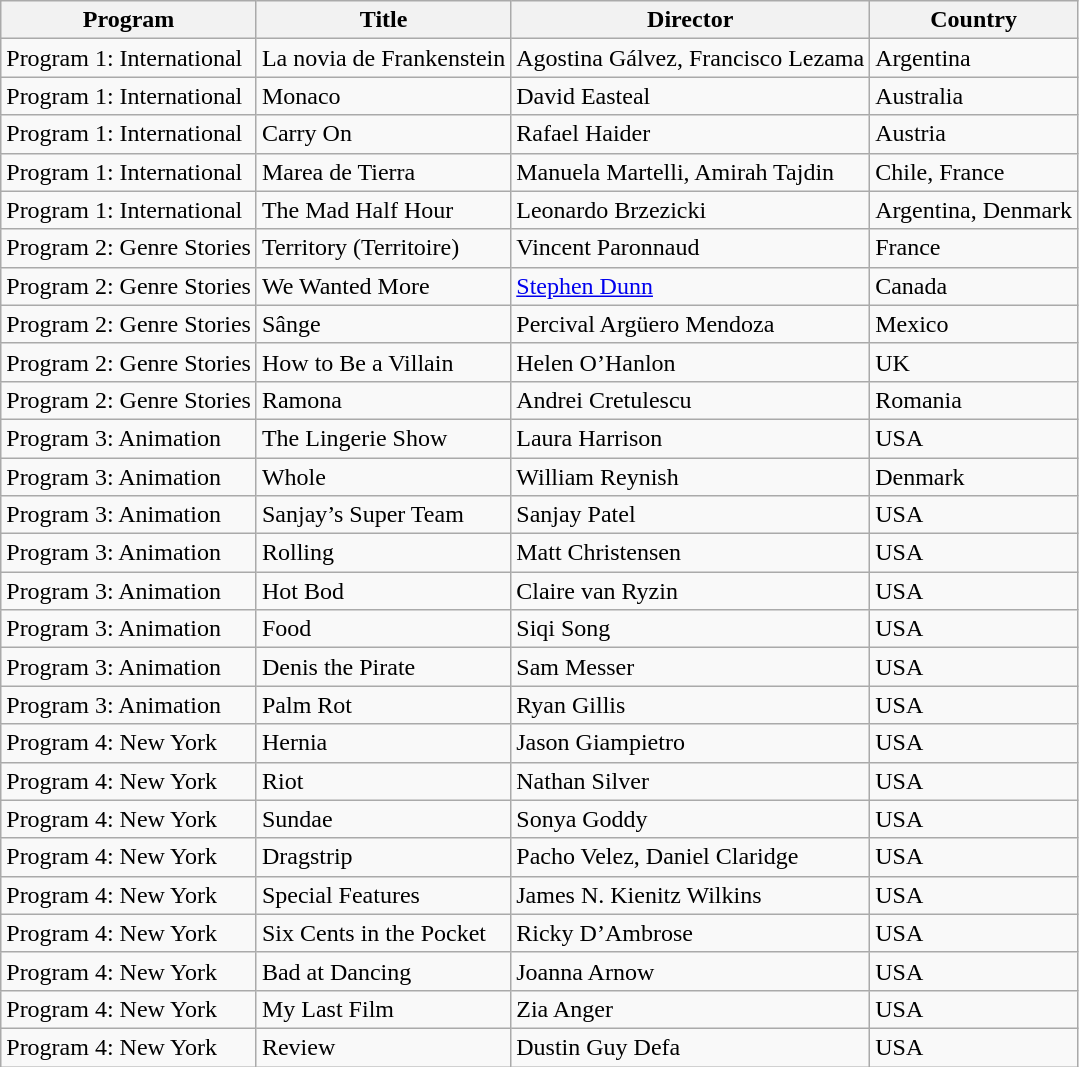<table class="wikitable">
<tr>
<th>Program</th>
<th>Title</th>
<th>Director</th>
<th>Country</th>
</tr>
<tr>
<td>Program  1: International</td>
<td>La novia de Frankenstein</td>
<td>Agostina Gálvez, Francisco  Lezama</td>
<td>Argentina</td>
</tr>
<tr>
<td>Program 1: International</td>
<td>Monaco</td>
<td>David Easteal</td>
<td>Australia</td>
</tr>
<tr>
<td>Program 1: International</td>
<td>Carry On</td>
<td>Rafael Haider</td>
<td>Austria</td>
</tr>
<tr>
<td>Program 1: International</td>
<td>Marea de Tierra</td>
<td>Manuela Martelli, Amirah Tajdin</td>
<td>Chile, France</td>
</tr>
<tr>
<td>Program 1: International</td>
<td>The Mad Half Hour</td>
<td>Leonardo Brzezicki</td>
<td>Argentina, Denmark</td>
</tr>
<tr>
<td>Program 2: Genre Stories</td>
<td>Territory (Territoire)</td>
<td>Vincent Paronnaud</td>
<td>France</td>
</tr>
<tr>
<td>Program 2: Genre Stories</td>
<td>We Wanted More</td>
<td><a href='#'>Stephen Dunn</a></td>
<td>Canada</td>
</tr>
<tr>
<td>Program 2: Genre Stories</td>
<td>Sânge</td>
<td>Percival Argüero Mendoza</td>
<td>Mexico</td>
</tr>
<tr>
<td>Program 2: Genre Stories</td>
<td>How to Be a Villain</td>
<td>Helen O’Hanlon</td>
<td>UK</td>
</tr>
<tr>
<td>Program 2: Genre Stories</td>
<td>Ramona</td>
<td>Andrei Cretulescu</td>
<td>Romania</td>
</tr>
<tr>
<td>Program 3: Animation</td>
<td>The Lingerie Show</td>
<td>Laura Harrison</td>
<td>USA</td>
</tr>
<tr>
<td>Program 3: Animation</td>
<td>Whole</td>
<td>William Reynish</td>
<td>Denmark</td>
</tr>
<tr>
<td>Program 3: Animation</td>
<td>Sanjay’s Super Team</td>
<td>Sanjay Patel</td>
<td>USA</td>
</tr>
<tr>
<td>Program 3: Animation</td>
<td>Rolling</td>
<td>Matt Christensen</td>
<td>USA</td>
</tr>
<tr>
<td>Program 3: Animation</td>
<td>Hot Bod</td>
<td>Claire van Ryzin</td>
<td>USA</td>
</tr>
<tr>
<td>Program 3: Animation</td>
<td>Food</td>
<td>Siqi Song</td>
<td>USA</td>
</tr>
<tr>
<td>Program 3: Animation</td>
<td>Denis the Pirate</td>
<td>Sam Messer</td>
<td>USA</td>
</tr>
<tr>
<td>Program 3: Animation</td>
<td>Palm Rot</td>
<td>Ryan Gillis</td>
<td>USA</td>
</tr>
<tr>
<td>Program 4: New York</td>
<td>Hernia</td>
<td>Jason Giampietro</td>
<td>USA</td>
</tr>
<tr>
<td>Program 4: New York</td>
<td>Riot</td>
<td>Nathan Silver</td>
<td>USA</td>
</tr>
<tr>
<td>Program 4: New York</td>
<td>Sundae</td>
<td>Sonya Goddy</td>
<td>USA</td>
</tr>
<tr>
<td>Program 4: New York</td>
<td>Dragstrip</td>
<td>Pacho Velez, Daniel Claridge</td>
<td>USA</td>
</tr>
<tr>
<td>Program 4: New York</td>
<td>Special Features</td>
<td>James N. Kienitz Wilkins</td>
<td>USA</td>
</tr>
<tr>
<td>Program 4: New York</td>
<td>Six Cents in the Pocket</td>
<td>Ricky D’Ambrose</td>
<td>USA</td>
</tr>
<tr>
<td>Program 4: New York</td>
<td>Bad at Dancing</td>
<td>Joanna Arnow</td>
<td>USA</td>
</tr>
<tr>
<td>Program 4: New York</td>
<td>My Last Film</td>
<td>Zia Anger</td>
<td>USA</td>
</tr>
<tr>
<td>Program 4: New York</td>
<td>Review</td>
<td>Dustin Guy Defa</td>
<td>USA</td>
</tr>
</table>
